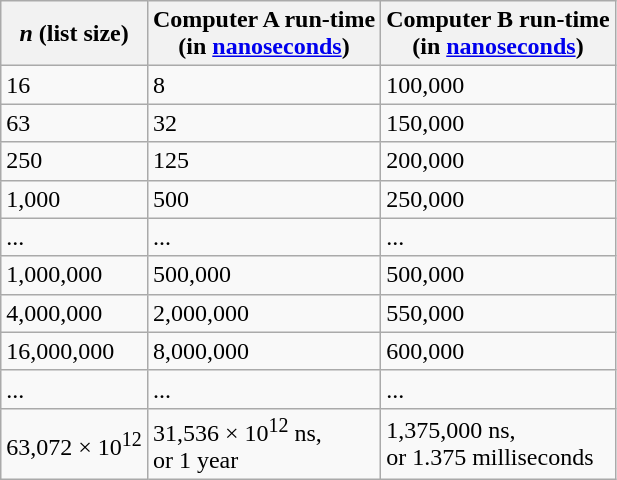<table class="wikitable">
<tr>
<th><em>n</em> (list size)</th>
<th>Computer A run-time<br>(in <a href='#'>nanoseconds</a>)</th>
<th>Computer B run-time<br>(in <a href='#'>nanoseconds</a>)</th>
</tr>
<tr>
<td>16</td>
<td>8</td>
<td>100,000</td>
</tr>
<tr>
<td>63</td>
<td>32</td>
<td>150,000</td>
</tr>
<tr>
<td>250</td>
<td>125</td>
<td>200,000</td>
</tr>
<tr>
<td>1,000</td>
<td>500</td>
<td>250,000</td>
</tr>
<tr>
<td>...</td>
<td>...</td>
<td>...</td>
</tr>
<tr>
<td>1,000,000</td>
<td>500,000</td>
<td>500,000</td>
</tr>
<tr>
<td>4,000,000</td>
<td>2,000,000</td>
<td>550,000</td>
</tr>
<tr>
<td>16,000,000</td>
<td>8,000,000</td>
<td>600,000</td>
</tr>
<tr>
<td>...</td>
<td>...</td>
<td>...</td>
</tr>
<tr>
<td>63,072 × 10<sup>12</sup></td>
<td>31,536 × 10<sup>12</sup> ns,<br>or 1 year</td>
<td>1,375,000 ns,<br>or 1.375 milliseconds</td>
</tr>
</table>
